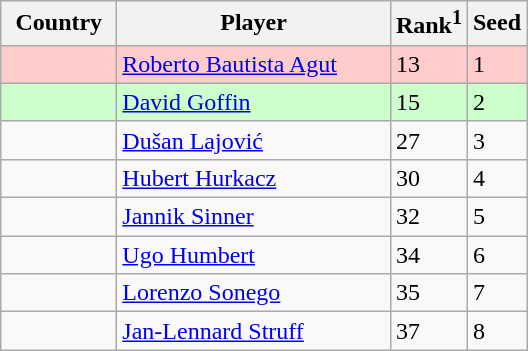<table class="sortable wikitable">
<tr>
<th width="70">Country</th>
<th width="175">Player</th>
<th>Rank<sup>1</sup></th>
<th>Seed</th>
</tr>
<tr style="background:#fcc;">
<td></td>
<td><a href='#'>Roberto Bautista Agut</a></td>
<td>13</td>
<td>1</td>
</tr>
<tr style="background:#cfc;">
<td></td>
<td><a href='#'>David Goffin</a></td>
<td>15</td>
<td>2</td>
</tr>
<tr>
<td></td>
<td><a href='#'>Dušan Lajović</a></td>
<td>27</td>
<td>3</td>
</tr>
<tr>
<td></td>
<td><a href='#'>Hubert Hurkacz</a></td>
<td>30</td>
<td>4</td>
</tr>
<tr>
<td></td>
<td><a href='#'>Jannik Sinner</a></td>
<td>32</td>
<td>5</td>
</tr>
<tr>
<td></td>
<td><a href='#'>Ugo Humbert</a></td>
<td>34</td>
<td>6</td>
</tr>
<tr>
<td></td>
<td><a href='#'>Lorenzo Sonego</a></td>
<td>35</td>
<td>7</td>
</tr>
<tr>
<td></td>
<td><a href='#'>Jan-Lennard Struff</a></td>
<td>37</td>
<td>8</td>
</tr>
</table>
